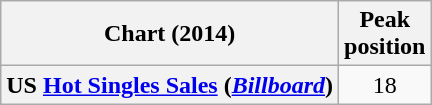<table class="wikitable plainrowheaders" style="text-align:center">
<tr>
<th>Chart (2014)</th>
<th>Peak<br>position</th>
</tr>
<tr>
<th scope="row">US <a href='#'>Hot Singles Sales</a> (<em><a href='#'>Billboard</a></em>)</th>
<td>18</td>
</tr>
</table>
